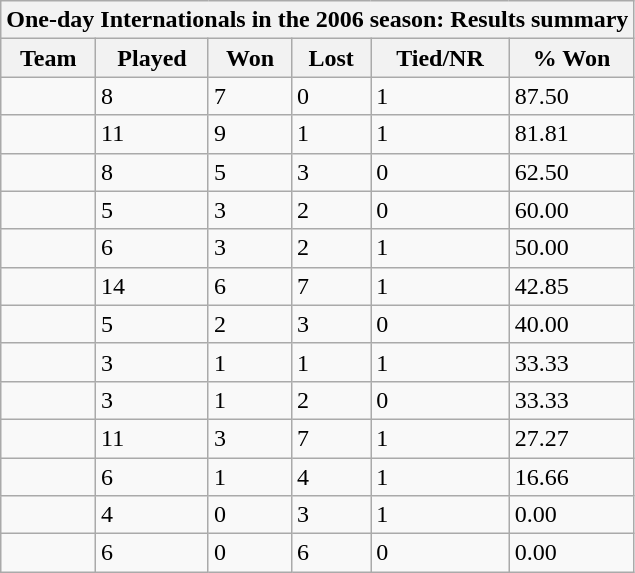<table class="wikitable">
<tr>
<th colspan="6">One-day Internationals in the 2006 season: Results summary</th>
</tr>
<tr>
<th>Team</th>
<th>Played</th>
<th>Won</th>
<th>Lost</th>
<th>Tied/NR</th>
<th>% Won</th>
</tr>
<tr>
<td></td>
<td>8</td>
<td>7</td>
<td>0</td>
<td>1</td>
<td>87.50</td>
</tr>
<tr>
<td></td>
<td>11</td>
<td>9</td>
<td>1</td>
<td>1</td>
<td>81.81</td>
</tr>
<tr>
<td></td>
<td>8</td>
<td>5</td>
<td>3</td>
<td>0</td>
<td>62.50</td>
</tr>
<tr>
<td></td>
<td>5</td>
<td>3</td>
<td>2</td>
<td>0</td>
<td>60.00</td>
</tr>
<tr>
<td></td>
<td>6</td>
<td>3</td>
<td>2</td>
<td>1</td>
<td>50.00</td>
</tr>
<tr>
<td></td>
<td>14</td>
<td>6</td>
<td>7</td>
<td>1</td>
<td>42.85</td>
</tr>
<tr>
<td></td>
<td>5</td>
<td>2</td>
<td>3</td>
<td>0</td>
<td>40.00</td>
</tr>
<tr>
<td></td>
<td>3</td>
<td>1</td>
<td>1</td>
<td>1</td>
<td>33.33</td>
</tr>
<tr>
<td></td>
<td>3</td>
<td>1</td>
<td>2</td>
<td>0</td>
<td>33.33</td>
</tr>
<tr>
<td></td>
<td>11</td>
<td>3</td>
<td>7</td>
<td>1</td>
<td>27.27</td>
</tr>
<tr>
<td></td>
<td>6</td>
<td>1</td>
<td>4</td>
<td>1</td>
<td>16.66</td>
</tr>
<tr>
<td></td>
<td>4</td>
<td>0</td>
<td>3</td>
<td>1</td>
<td>0.00</td>
</tr>
<tr>
<td></td>
<td>6</td>
<td>0</td>
<td>6</td>
<td>0</td>
<td>0.00</td>
</tr>
</table>
